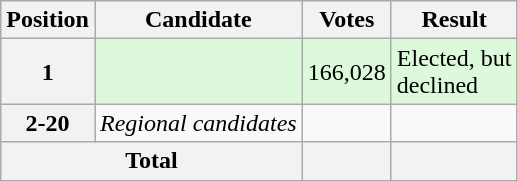<table class="wikitable sortable col3right">
<tr>
<th scope="col">Position</th>
<th scope="col">Candidate</th>
<th scope="col">Votes</th>
<th scope="col">Result</th>
</tr>
<tr bgcolor=dcf9dc>
<th scope="row">1</th>
<td></td>
<td>166,028</td>
<td>Elected, but<br>declined</td>
</tr>
<tr>
<th scope="row">2-20</th>
<td><em>Regional candidates</em></td>
<td></td>
<td></td>
</tr>
<tr class=sortbottom>
<th scope="row" colspan="2">Total</th>
<th style="text-align:right"></th>
<th></th>
</tr>
</table>
